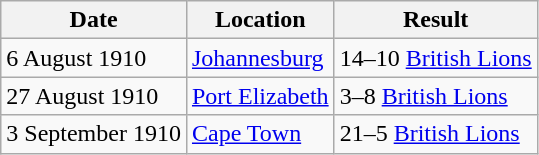<table class="wikitable" style="align:center;">
<tr>
<th>Date</th>
<th>Location</th>
<th>Result</th>
</tr>
<tr>
<td>6 August 1910</td>
<td><a href='#'>Johannesburg</a></td>
<td> 14–10  <a href='#'>British Lions</a></td>
</tr>
<tr>
<td>27 August 1910</td>
<td><a href='#'>Port Elizabeth</a></td>
<td> 3–8  <a href='#'>British Lions</a></td>
</tr>
<tr>
<td>3 September 1910</td>
<td><a href='#'>Cape Town</a></td>
<td> 21–5  <a href='#'>British Lions</a></td>
</tr>
</table>
